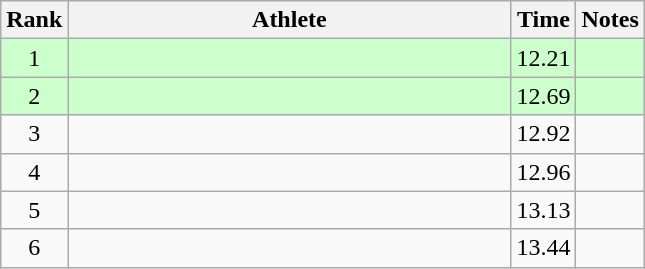<table class="wikitable" style="text-align:center">
<tr>
<th>Rank</th>
<th Style="width:18em">Athlete</th>
<th>Time</th>
<th>Notes</th>
</tr>
<tr style="background:#cfc">
<td>1</td>
<td style="text-align:left"></td>
<td>12.21</td>
<td></td>
</tr>
<tr style="background:#cfc">
<td>2</td>
<td style="text-align:left"></td>
<td>12.69</td>
<td></td>
</tr>
<tr>
<td>3</td>
<td style="text-align:left"></td>
<td>12.92</td>
<td></td>
</tr>
<tr>
<td>4</td>
<td style="text-align:left"></td>
<td>12.96</td>
<td></td>
</tr>
<tr>
<td>5</td>
<td style="text-align:left"></td>
<td>13.13</td>
<td></td>
</tr>
<tr>
<td>6</td>
<td style="text-align:left"></td>
<td>13.44</td>
<td></td>
</tr>
</table>
